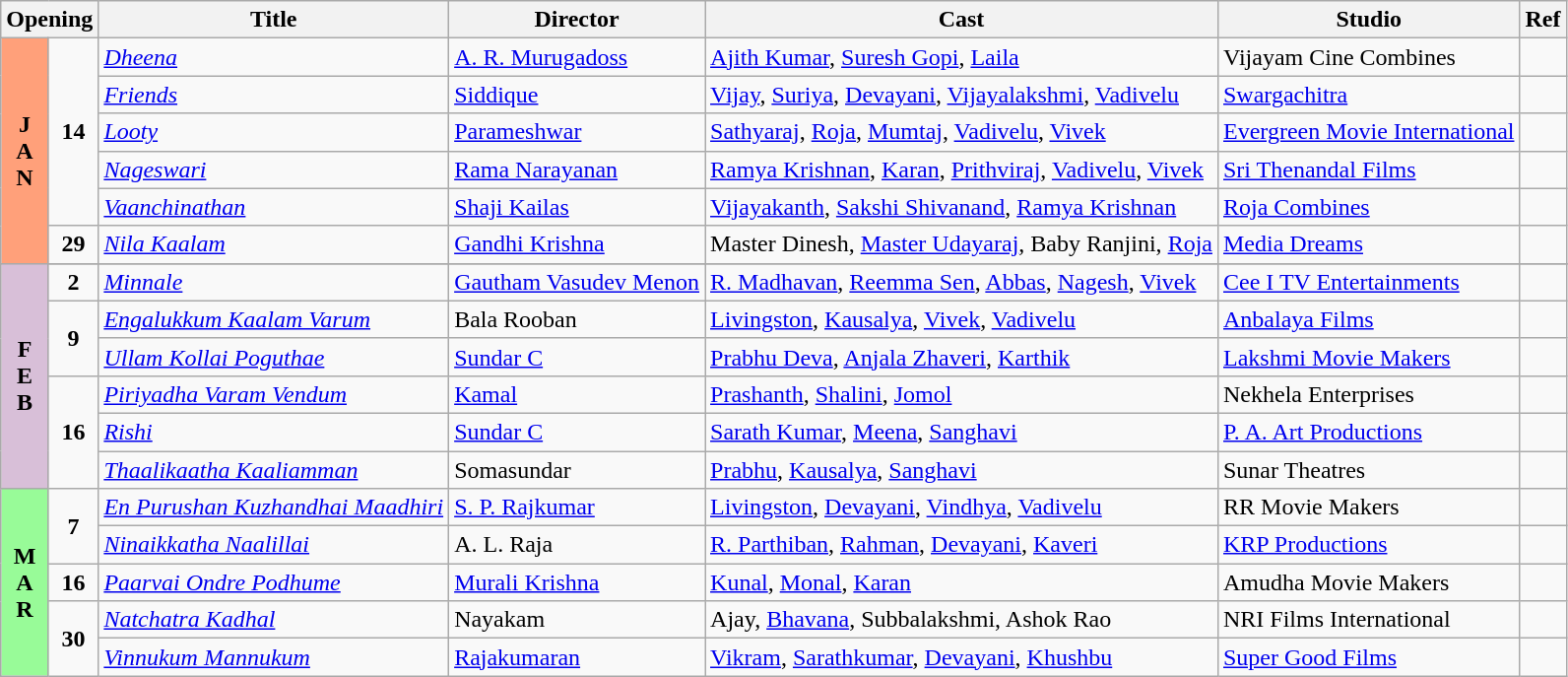<table class="wikitable">
<tr>
<th colspan="2">Opening</th>
<th>Title</th>
<th>Director</th>
<th>Cast</th>
<th>Studio</th>
<th>Ref</th>
</tr>
<tr>
<td rowspan="6" valign="center" align="center" style="background:#FFA07A; textcolor:#000;"><strong>J<br>A<br>N</strong></td>
<td rowspan="5" align="center"><strong>14</strong></td>
<td><em><a href='#'>Dheena</a></em></td>
<td><a href='#'>A. R. Murugadoss</a></td>
<td><a href='#'>Ajith Kumar</a>, <a href='#'>Suresh Gopi</a>, <a href='#'>Laila</a></td>
<td>Vijayam Cine Combines</td>
<td></td>
</tr>
<tr>
<td><em><a href='#'>Friends</a></em></td>
<td><a href='#'>Siddique</a></td>
<td><a href='#'>Vijay</a>, <a href='#'>Suriya</a>, <a href='#'>Devayani</a>, <a href='#'>Vijayalakshmi</a>, <a href='#'>Vadivelu</a></td>
<td><a href='#'>Swargachitra</a></td>
<td></td>
</tr>
<tr>
<td><em><a href='#'>Looty</a></em></td>
<td><a href='#'>Parameshwar</a></td>
<td><a href='#'>Sathyaraj</a>, <a href='#'>Roja</a>, <a href='#'>Mumtaj</a>, <a href='#'>Vadivelu</a>, <a href='#'>Vivek</a></td>
<td><a href='#'>Evergreen Movie International</a></td>
<td></td>
</tr>
<tr>
<td><em><a href='#'>Nageswari</a></em></td>
<td><a href='#'>Rama Narayanan</a></td>
<td><a href='#'>Ramya Krishnan</a>, <a href='#'>Karan</a>, <a href='#'>Prithviraj</a>, <a href='#'>Vadivelu</a>, <a href='#'>Vivek</a></td>
<td><a href='#'>Sri Thenandal Films</a></td>
<td></td>
</tr>
<tr>
<td><em><a href='#'>Vaanchinathan</a></em></td>
<td><a href='#'>Shaji Kailas</a></td>
<td><a href='#'>Vijayakanth</a>, <a href='#'>Sakshi Shivanand</a>, <a href='#'>Ramya Krishnan</a></td>
<td><a href='#'>Roja Combines</a></td>
<td></td>
</tr>
<tr>
<td rowspan="1" align="center"><strong>29</strong></td>
<td><em><a href='#'>Nila Kaalam</a></em></td>
<td><a href='#'>Gandhi Krishna</a></td>
<td>Master Dinesh, <a href='#'>Master Udayaraj</a>, Baby Ranjini, <a href='#'>Roja</a></td>
<td><a href='#'>Media Dreams</a></td>
<td></td>
</tr>
<tr February!>
<td rowspan="7" valign="center" align="center" style="background:#D8BFD8; textcolor:#000;"><strong>F<br>E<br>B</strong></td>
</tr>
<tr>
<td rowspan="1" align="center"><strong>2</strong></td>
<td><em><a href='#'>Minnale</a></em></td>
<td><a href='#'>Gautham Vasudev Menon</a></td>
<td><a href='#'>R. Madhavan</a>, <a href='#'>Reemma Sen</a>, <a href='#'>Abbas</a>, <a href='#'>Nagesh</a>, <a href='#'>Vivek</a></td>
<td><a href='#'>Cee I TV Entertainments</a></td>
<td></td>
</tr>
<tr>
<td rowspan="2" align="center"><strong>9</strong></td>
<td><em><a href='#'>Engalukkum Kaalam Varum</a></em></td>
<td>Bala Rooban</td>
<td><a href='#'>Livingston</a>, <a href='#'>Kausalya</a>, <a href='#'>Vivek</a>,  <a href='#'>Vadivelu</a></td>
<td><a href='#'>Anbalaya Films</a></td>
<td></td>
</tr>
<tr>
<td><em><a href='#'>Ullam Kollai Poguthae</a></em></td>
<td><a href='#'>Sundar C</a></td>
<td><a href='#'>Prabhu Deva</a>, <a href='#'>Anjala Zhaveri</a>, <a href='#'>Karthik</a></td>
<td><a href='#'>Lakshmi Movie Makers</a></td>
<td></td>
</tr>
<tr>
<td rowspan="3" align="center"><strong>16</strong></td>
<td><em><a href='#'>Piriyadha Varam Vendum</a></em></td>
<td><a href='#'>Kamal</a></td>
<td><a href='#'>Prashanth</a>, <a href='#'>Shalini</a>, <a href='#'>Jomol</a></td>
<td>Nekhela Enterprises</td>
<td></td>
</tr>
<tr>
<td><em><a href='#'>Rishi</a></em></td>
<td><a href='#'>Sundar C</a></td>
<td><a href='#'>Sarath Kumar</a>, <a href='#'>Meena</a>, <a href='#'>Sanghavi</a></td>
<td><a href='#'>P. A. Art Productions</a></td>
<td></td>
</tr>
<tr>
<td><em><a href='#'>Thaalikaatha Kaaliamman</a></em></td>
<td>Somasundar</td>
<td><a href='#'>Prabhu</a>, <a href='#'>Kausalya</a>, <a href='#'>Sanghavi</a></td>
<td>Sunar Theatres</td>
<td></td>
</tr>
<tr March!>
<td rowspan="5" valign="center" align="center" style="background:#98FB98; textcolor:#000;"><strong>M<br>A<br>R</strong></td>
<td rowspan="2" align="center"><strong>7</strong></td>
<td><em><a href='#'>En Purushan Kuzhandhai Maadhiri</a></em></td>
<td><a href='#'>S. P. Rajkumar</a></td>
<td><a href='#'>Livingston</a>, <a href='#'>Devayani</a>, <a href='#'>Vindhya</a>, <a href='#'>Vadivelu</a></td>
<td>RR Movie Makers</td>
<td></td>
</tr>
<tr>
<td><em><a href='#'>Ninaikkatha Naalillai</a></em></td>
<td>A. L. Raja</td>
<td><a href='#'>R. Parthiban</a>, <a href='#'>Rahman</a>, <a href='#'>Devayani</a>, <a href='#'>Kaveri</a></td>
<td><a href='#'>KRP Productions</a></td>
<td></td>
</tr>
<tr>
<td rowspan="1" align="center"><strong>16</strong></td>
<td><em><a href='#'>Paarvai Ondre Podhume</a></em></td>
<td><a href='#'>Murali Krishna</a></td>
<td><a href='#'>Kunal</a>, <a href='#'>Monal</a>, <a href='#'>Karan</a></td>
<td>Amudha Movie Makers</td>
<td></td>
</tr>
<tr>
<td rowspan="2" align="center"><strong>30</strong></td>
<td><em><a href='#'>Natchatra Kadhal</a></em></td>
<td>Nayakam</td>
<td>Ajay, <a href='#'>Bhavana</a>, Subbalakshmi, Ashok Rao</td>
<td>NRI Films International</td>
<td></td>
</tr>
<tr>
<td><em><a href='#'>Vinnukum Mannukum</a></em></td>
<td><a href='#'>Rajakumaran</a></td>
<td><a href='#'>Vikram</a>, <a href='#'>Sarathkumar</a>, <a href='#'>Devayani</a>, <a href='#'>Khushbu</a></td>
<td><a href='#'>Super Good Films</a></td>
<td></td>
</tr>
</table>
